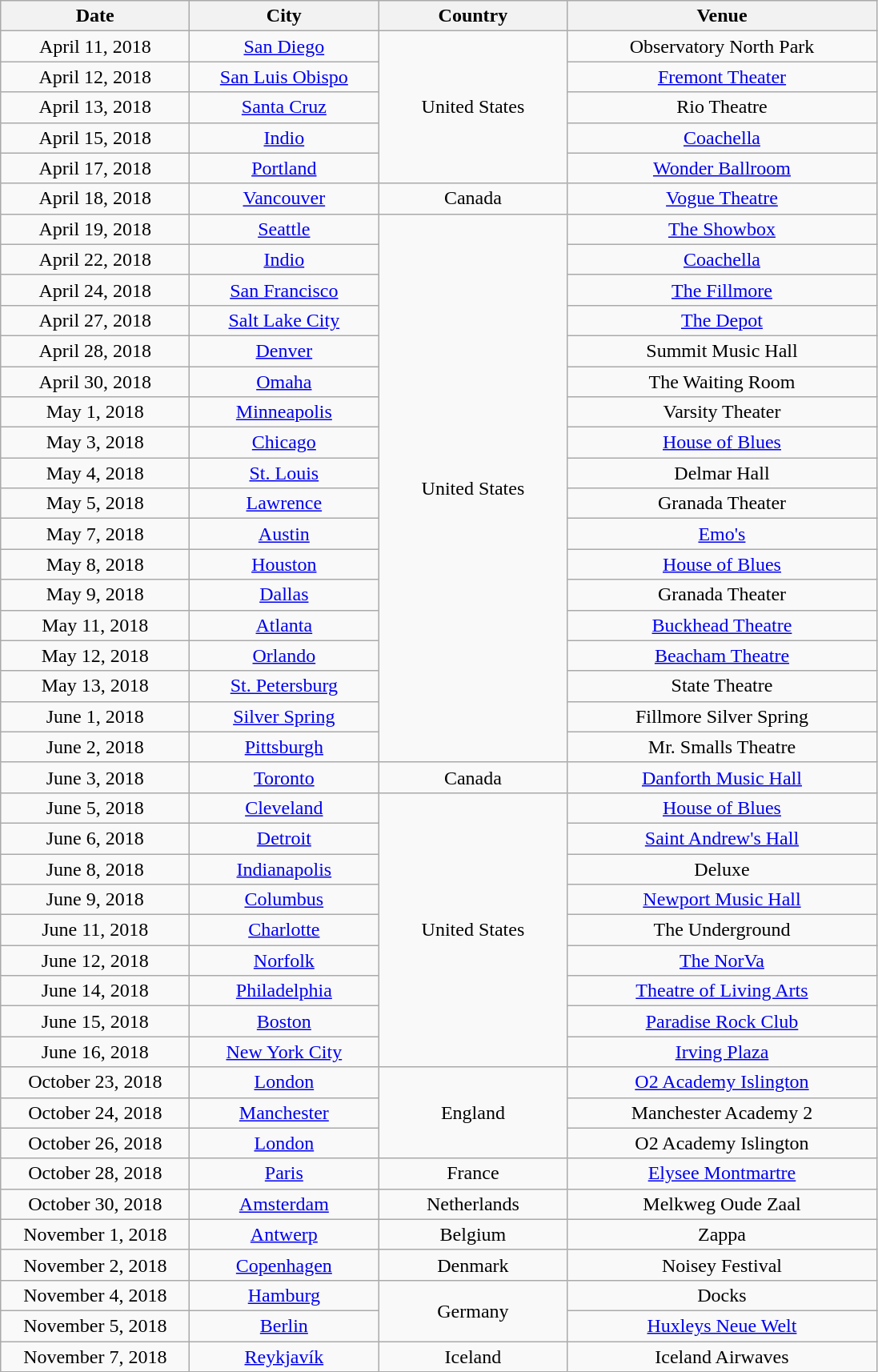<table class="wikitable" style="text-align:center;">
<tr>
<th style="width:150px;">Date</th>
<th style="width:150px;">City</th>
<th style="width:150px;">Country</th>
<th style="width:250px;">Venue</th>
</tr>
<tr>
<td>April 11, 2018</td>
<td><a href='#'>San Diego</a></td>
<td rowspan="5">United States</td>
<td>Observatory North Park</td>
</tr>
<tr>
<td>April 12, 2018</td>
<td><a href='#'>San Luis Obispo</a></td>
<td><a href='#'>Fremont Theater</a></td>
</tr>
<tr>
<td>April 13, 2018</td>
<td><a href='#'>Santa Cruz</a></td>
<td>Rio Theatre</td>
</tr>
<tr>
<td>April 15, 2018</td>
<td><a href='#'>Indio</a></td>
<td><a href='#'>Coachella</a></td>
</tr>
<tr>
<td>April 17, 2018</td>
<td><a href='#'>Portland</a></td>
<td><a href='#'>Wonder Ballroom</a></td>
</tr>
<tr>
<td>April 18, 2018</td>
<td><a href='#'>Vancouver</a></td>
<td>Canada</td>
<td><a href='#'>Vogue Theatre</a></td>
</tr>
<tr>
<td>April 19, 2018</td>
<td><a href='#'>Seattle</a></td>
<td rowspan="18">United States</td>
<td><a href='#'>The Showbox</a></td>
</tr>
<tr>
<td>April 22, 2018</td>
<td><a href='#'>Indio</a></td>
<td><a href='#'>Coachella</a></td>
</tr>
<tr>
<td>April 24, 2018</td>
<td><a href='#'>San Francisco</a></td>
<td><a href='#'>The Fillmore</a></td>
</tr>
<tr>
<td>April 27, 2018</td>
<td><a href='#'>Salt Lake City</a></td>
<td><a href='#'>The Depot</a></td>
</tr>
<tr>
<td>April 28, 2018</td>
<td><a href='#'>Denver</a></td>
<td>Summit Music Hall</td>
</tr>
<tr>
<td>April 30, 2018</td>
<td><a href='#'>Omaha</a></td>
<td>The Waiting Room</td>
</tr>
<tr>
<td>May 1, 2018</td>
<td><a href='#'>Minneapolis</a></td>
<td>Varsity Theater</td>
</tr>
<tr>
<td>May 3, 2018</td>
<td><a href='#'>Chicago</a></td>
<td><a href='#'>House of Blues</a></td>
</tr>
<tr>
<td>May 4, 2018</td>
<td><a href='#'>St. Louis</a></td>
<td>Delmar Hall</td>
</tr>
<tr>
<td>May 5, 2018</td>
<td><a href='#'>Lawrence</a></td>
<td>Granada Theater</td>
</tr>
<tr>
<td>May 7, 2018</td>
<td><a href='#'>Austin</a></td>
<td><a href='#'>Emo's</a></td>
</tr>
<tr>
<td>May 8, 2018</td>
<td><a href='#'>Houston</a></td>
<td><a href='#'>House of Blues</a></td>
</tr>
<tr>
<td>May 9, 2018</td>
<td><a href='#'>Dallas</a></td>
<td>Granada Theater</td>
</tr>
<tr>
<td>May 11, 2018</td>
<td><a href='#'>Atlanta</a></td>
<td><a href='#'>Buckhead Theatre</a></td>
</tr>
<tr>
<td>May 12, 2018</td>
<td><a href='#'>Orlando</a></td>
<td><a href='#'>Beacham Theatre</a></td>
</tr>
<tr>
<td>May 13, 2018</td>
<td><a href='#'>St. Petersburg</a></td>
<td>State Theatre</td>
</tr>
<tr>
<td>June 1, 2018</td>
<td><a href='#'>Silver Spring</a></td>
<td>Fillmore Silver Spring</td>
</tr>
<tr>
<td>June 2, 2018</td>
<td><a href='#'>Pittsburgh</a></td>
<td>Mr. Smalls Theatre</td>
</tr>
<tr>
<td>June 3, 2018</td>
<td><a href='#'>Toronto</a></td>
<td>Canada</td>
<td><a href='#'>Danforth Music Hall</a></td>
</tr>
<tr>
<td>June 5, 2018</td>
<td><a href='#'>Cleveland</a></td>
<td rowspan="9">United States</td>
<td><a href='#'>House of Blues</a></td>
</tr>
<tr>
<td>June 6, 2018</td>
<td><a href='#'>Detroit</a></td>
<td><a href='#'>Saint Andrew's Hall</a></td>
</tr>
<tr>
<td>June 8, 2018</td>
<td><a href='#'>Indianapolis</a></td>
<td>Deluxe</td>
</tr>
<tr>
<td>June 9, 2018</td>
<td><a href='#'>Columbus</a></td>
<td><a href='#'>Newport Music Hall</a></td>
</tr>
<tr>
<td>June 11, 2018</td>
<td><a href='#'>Charlotte</a></td>
<td>The Underground</td>
</tr>
<tr>
<td>June 12, 2018</td>
<td><a href='#'>Norfolk</a></td>
<td><a href='#'>The NorVa</a></td>
</tr>
<tr>
<td>June 14, 2018</td>
<td><a href='#'>Philadelphia</a></td>
<td><a href='#'>Theatre of Living Arts</a></td>
</tr>
<tr>
<td>June 15, 2018</td>
<td><a href='#'>Boston</a></td>
<td><a href='#'>Paradise Rock Club</a></td>
</tr>
<tr>
<td>June 16, 2018</td>
<td><a href='#'>New York City</a></td>
<td><a href='#'>Irving Plaza</a></td>
</tr>
<tr>
<td>October 23, 2018</td>
<td><a href='#'>London</a></td>
<td rowspan="3">England</td>
<td><a href='#'>O2 Academy Islington</a></td>
</tr>
<tr>
<td>October 24, 2018</td>
<td><a href='#'>Manchester</a></td>
<td>Manchester Academy 2</td>
</tr>
<tr>
<td>October 26, 2018</td>
<td><a href='#'>London</a></td>
<td>O2 Academy Islington</td>
</tr>
<tr>
<td>October 28, 2018</td>
<td><a href='#'>Paris</a></td>
<td>France</td>
<td><a href='#'>Elysee Montmartre</a></td>
</tr>
<tr>
<td>October 30, 2018</td>
<td><a href='#'>Amsterdam</a></td>
<td>Netherlands</td>
<td>Melkweg Oude Zaal</td>
</tr>
<tr>
<td>November 1, 2018</td>
<td><a href='#'>Antwerp</a></td>
<td>Belgium</td>
<td>Zappa</td>
</tr>
<tr>
<td>November 2, 2018</td>
<td><a href='#'>Copenhagen</a></td>
<td>Denmark</td>
<td>Noisey Festival</td>
</tr>
<tr>
<td>November 4, 2018</td>
<td><a href='#'>Hamburg</a></td>
<td rowspan="2">Germany</td>
<td>Docks</td>
</tr>
<tr>
<td>November 5, 2018</td>
<td><a href='#'>Berlin</a></td>
<td><a href='#'>Huxleys Neue Welt</a></td>
</tr>
<tr>
<td>November 7, 2018</td>
<td><a href='#'>Reykjavík</a></td>
<td>Iceland</td>
<td>Iceland Airwaves</td>
</tr>
</table>
